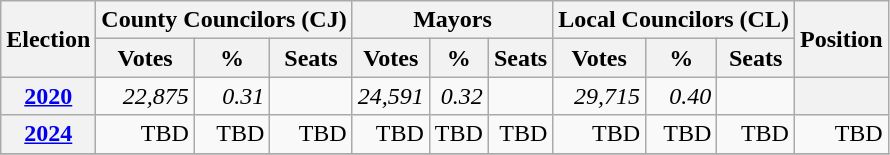<table class="wikitable" style="text-align: right;">
<tr>
<th rowspan="2">Election</th>
<th colspan="3">County Councilors (CJ)</th>
<th colspan="3">Mayors</th>
<th colspan="3">Local Councilors (CL)</th>
<th rowspan="2">Position</th>
</tr>
<tr>
<th>Votes</th>
<th>%</th>
<th>Seats</th>
<th>Votes</th>
<th>%</th>
<th>Seats</th>
<th>Votes</th>
<th>%</th>
<th>Seats</th>
</tr>
<tr>
<th><a href='#'>2020</a></th>
<td><em>22,875</em></td>
<td><em>0.31</em></td>
<td></td>
<td><em>	24,591</em></td>
<td><em>0.32</em></td>
<td></td>
<td><em>29,715</em></td>
<td><em>0.40</em></td>
<td></td>
<th style="text-align: center;"></th>
</tr>
<tr>
<th><a href='#'>2024</a></th>
<td>TBD</td>
<td>TBD</td>
<td>TBD</td>
<td>TBD</td>
<td>TBD</td>
<td>TBD</td>
<td>TBD</td>
<td>TBD</td>
<td>TBD</td>
<td>TBD</td>
</tr>
<tr>
</tr>
</table>
